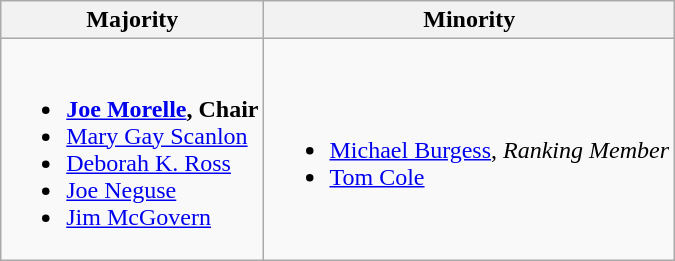<table class="wikitable">
<tr>
<th>Majority</th>
<th>Minority</th>
</tr>
<tr>
<td><br><ul><li><strong><a href='#'>Joe Morelle</a>, Chair</strong></li><li><a href='#'>Mary Gay Scanlon</a></li><li><a href='#'>Deborah K. Ross</a></li><li><a href='#'>Joe Neguse</a></li><li><a href='#'>Jim McGovern</a></li></ul></td>
<td><br><ul><li><a href='#'>Michael Burgess</a>, <em>Ranking Member</em></li><li><a href='#'>Tom Cole</a></li></ul></td>
</tr>
</table>
